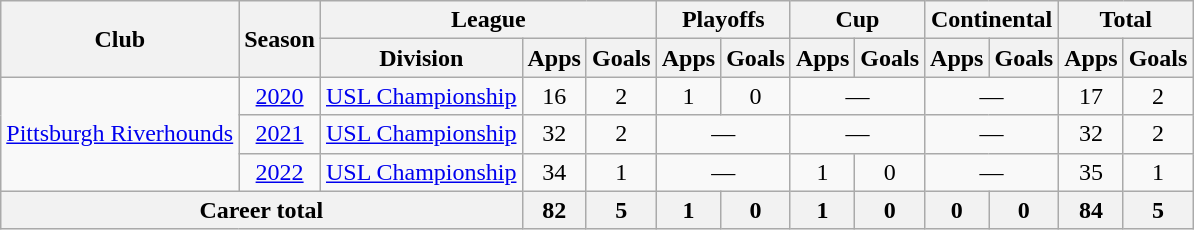<table class=wikitable style=text-align:center>
<tr>
<th rowspan=2>Club</th>
<th rowspan=2>Season</th>
<th colspan=3>League</th>
<th colspan=2>Playoffs</th>
<th colspan=2>Cup</th>
<th colspan=2>Continental</th>
<th colspan=2>Total</th>
</tr>
<tr>
<th>Division</th>
<th>Apps</th>
<th>Goals</th>
<th>Apps</th>
<th>Goals</th>
<th>Apps</th>
<th>Goals</th>
<th>Apps</th>
<th>Goals</th>
<th>Apps</th>
<th>Goals</th>
</tr>
<tr>
<td rowspan=3><a href='#'>Pittsburgh Riverhounds</a></td>
<td><a href='#'>2020</a></td>
<td><a href='#'>USL Championship</a></td>
<td>16</td>
<td>2</td>
<td>1</td>
<td>0</td>
<td colspan=2>—</td>
<td colspan=2>—</td>
<td>17</td>
<td>2</td>
</tr>
<tr>
<td><a href='#'>2021</a></td>
<td><a href='#'>USL Championship</a></td>
<td>32</td>
<td>2</td>
<td colspan=2>—</td>
<td colspan=2>—</td>
<td colspan=2>—</td>
<td>32</td>
<td>2</td>
</tr>
<tr>
<td><a href='#'>2022</a></td>
<td><a href='#'>USL Championship</a></td>
<td>34</td>
<td>1</td>
<td colspan=2>—</td>
<td>1</td>
<td>0</td>
<td colspan=2>—</td>
<td>35</td>
<td>1</td>
</tr>
<tr>
<th colspan=3>Career total</th>
<th>82</th>
<th>5</th>
<th>1</th>
<th>0</th>
<th>1</th>
<th>0</th>
<th>0</th>
<th>0</th>
<th>84</th>
<th>5</th>
</tr>
</table>
